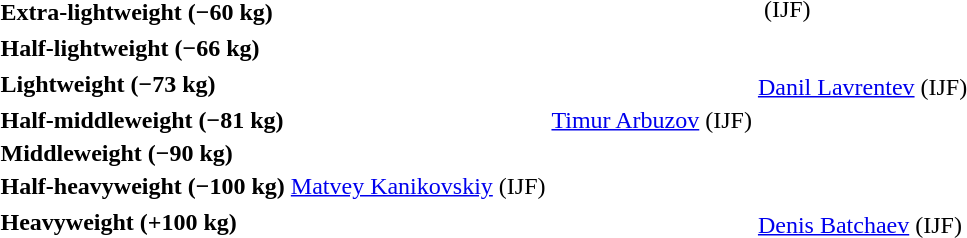<table>
<tr>
<th rowspan=2 style="text-align:left;">Extra-lightweight (−60 kg)</th>
<td rowspan=2></td>
<td rowspan=2></td>
<td>  <span>(<abbr>IJF</abbr>)</span></td>
</tr>
<tr>
<td></td>
</tr>
<tr>
<th rowspan=2 style="text-align:left;">Half-lightweight (−66 kg)</th>
<td rowspan=2></td>
<td rowspan=2></td>
<td></td>
</tr>
<tr>
<td></td>
</tr>
<tr>
<th rowspan=2 style="text-align:left;">Lightweight (−73 kg)</th>
<td rowspan=2></td>
<td rowspan=2></td>
<td></td>
</tr>
<tr>
<td> <a href='#'>Danil Lavrentev</a> <span>(<abbr>IJF</abbr>)</span></td>
</tr>
<tr>
<th rowspan=2 style="text-align:left;">Half-middleweight (−81 kg)</th>
<td rowspan=2></td>
<td rowspan=2> <a href='#'>Timur Arbuzov</a> <span>(<abbr>IJF</abbr>)</span></td>
<td></td>
</tr>
<tr>
<td></td>
</tr>
<tr>
<th rowspan=2 style="text-align:left;">Middleweight (−90 kg)</th>
<td rowspan=2></td>
<td rowspan=2></td>
<td></td>
</tr>
<tr>
<td></td>
</tr>
<tr>
<th rowspan=2 style="text-align:left;">Half-heavyweight (−100 kg)</th>
<td rowspan=2> <a href='#'>Matvey Kanikovskiy</a> <span>(<abbr>IJF</abbr>)</span></td>
<td rowspan=2></td>
<td></td>
</tr>
<tr>
<td></td>
</tr>
<tr>
<th rowspan=2 style="text-align:left;">Heavyweight (+100 kg)</th>
<td rowspan=2></td>
<td rowspan=2></td>
<td></td>
</tr>
<tr>
<td> <a href='#'>Denis Batchaev</a> <span>(<abbr>IJF</abbr>)</span></td>
</tr>
</table>
